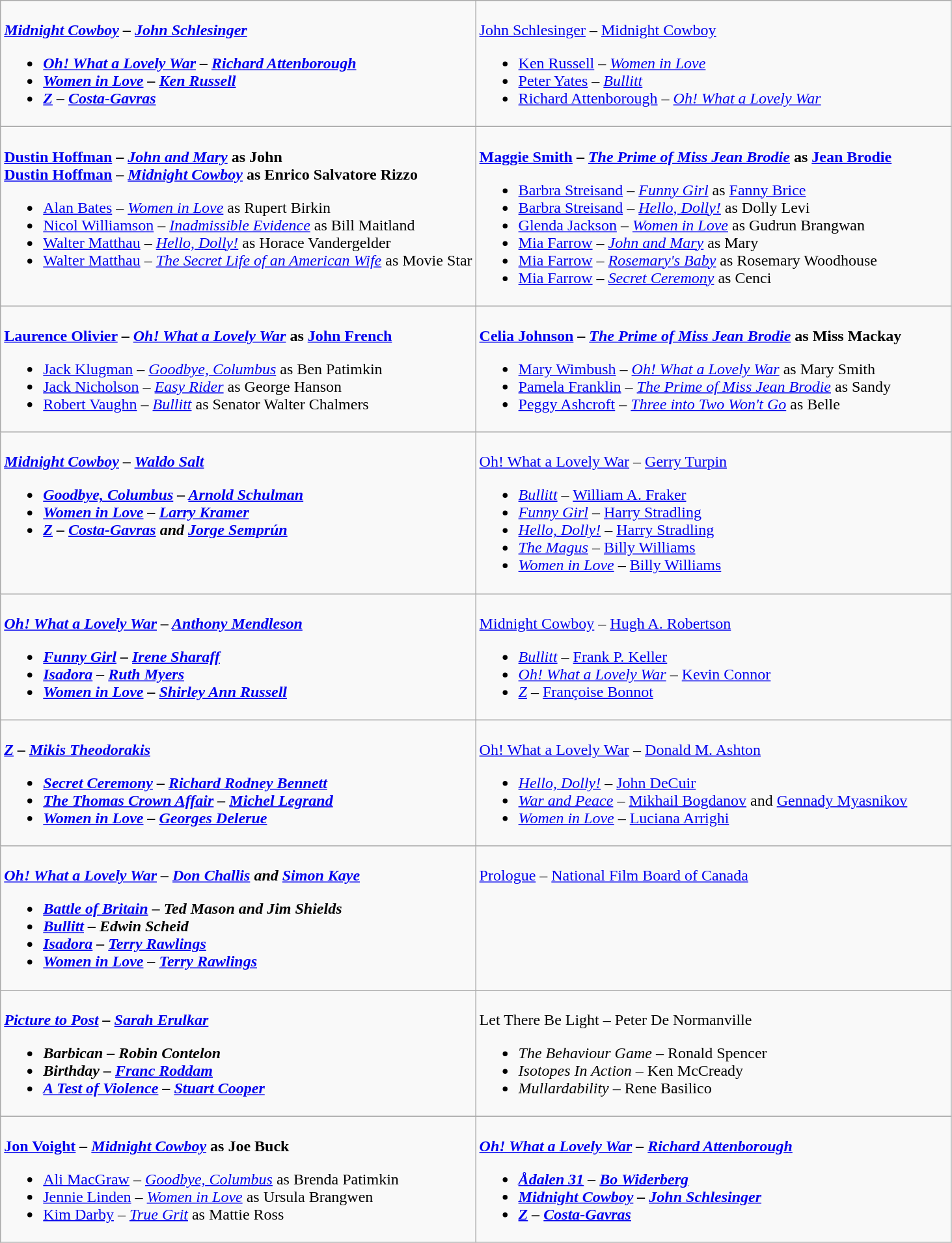<table class=wikitable>
<tr>
<td valign="top" width="50%"><br><strong><em><a href='#'>Midnight Cowboy</a><em> – <a href='#'>John Schlesinger</a><strong><ul><li></em><a href='#'>Oh! What a Lovely War</a><em> – <a href='#'>Richard Attenborough</a></li><li></em><a href='#'>Women in Love</a><em> – <a href='#'>Ken Russell</a></li><li></em><a href='#'>Z</a><em> – <a href='#'>Costa-Gavras</a></li></ul></td>
<td valign="top" width="50%"><br></strong><a href='#'>John Schlesinger</a> – </em><a href='#'>Midnight Cowboy</a></em></strong><ul><li><a href='#'>Ken Russell</a> – <em><a href='#'>Women in Love</a></em></li><li><a href='#'>Peter Yates</a> – <em><a href='#'>Bullitt</a></em></li><li><a href='#'>Richard Attenborough</a> – <em><a href='#'>Oh! What a Lovely War</a></em></li></ul></td>
</tr>
<tr>
<td valign="top" width="50%"><br><strong><a href='#'>Dustin Hoffman</a> – <em><a href='#'>John and Mary</a></em> as John<br><a href='#'>Dustin Hoffman</a> – <em><a href='#'>Midnight Cowboy</a></em> as Enrico Salvatore Rizzo</strong><ul><li><a href='#'>Alan Bates</a> – <em><a href='#'>Women in Love</a></em> as Rupert Birkin</li><li><a href='#'>Nicol Williamson</a> – <em><a href='#'>Inadmissible Evidence</a></em> as Bill Maitland</li><li><a href='#'>Walter Matthau</a> – <em><a href='#'>Hello, Dolly!</a></em> as Horace Vandergelder</li><li><a href='#'>Walter Matthau</a> – <em><a href='#'>The Secret Life of an American Wife</a></em> as Movie Star</li></ul></td>
<td valign="top" width="50%"><br><strong><a href='#'>Maggie Smith</a> – <em><a href='#'>The Prime of Miss Jean Brodie</a></em> as <a href='#'>Jean Brodie</a></strong><ul><li><a href='#'>Barbra Streisand</a> – <em><a href='#'>Funny Girl</a></em> as <a href='#'>Fanny Brice</a></li><li><a href='#'>Barbra Streisand</a> – <em><a href='#'>Hello, Dolly!</a></em> as Dolly Levi</li><li><a href='#'>Glenda Jackson</a> – <em><a href='#'>Women in Love</a></em> as Gudrun Brangwan</li><li><a href='#'>Mia Farrow</a> – <em><a href='#'>John and Mary</a></em> as Mary</li><li><a href='#'>Mia Farrow</a> – <em><a href='#'>Rosemary's Baby</a></em> as Rosemary Woodhouse</li><li><a href='#'>Mia Farrow</a> – <em><a href='#'>Secret Ceremony</a></em> as Cenci</li></ul></td>
</tr>
<tr>
<td valign="top" width="50%"><br><strong><a href='#'>Laurence Olivier</a> – <em><a href='#'>Oh! What a Lovely War</a></em> as <a href='#'>John French</a></strong><ul><li><a href='#'>Jack Klugman</a> – <em><a href='#'>Goodbye, Columbus</a></em> as Ben Patimkin</li><li><a href='#'>Jack Nicholson</a> – <em><a href='#'>Easy Rider</a></em> as George Hanson</li><li><a href='#'>Robert Vaughn</a> – <em><a href='#'>Bullitt</a></em> as Senator Walter Chalmers</li></ul></td>
<td valign="top" width="50%"><br><strong><a href='#'>Celia Johnson</a> – <em><a href='#'>The Prime of Miss Jean Brodie</a></em> as Miss Mackay</strong><ul><li><a href='#'>Mary Wimbush</a> – <em><a href='#'>Oh! What a Lovely War</a></em> as Mary Smith</li><li><a href='#'>Pamela Franklin</a> – <em><a href='#'>The Prime of Miss Jean Brodie</a></em> as Sandy</li><li><a href='#'>Peggy Ashcroft</a> – <em><a href='#'>Three into Two Won't Go</a></em> as Belle</li></ul></td>
</tr>
<tr>
<td valign="top" width="50%"><br><strong><em><a href='#'>Midnight Cowboy</a><em> – <a href='#'>Waldo Salt</a><strong><ul><li></em><a href='#'>Goodbye, Columbus</a><em> – <a href='#'>Arnold Schulman</a></li><li></em><a href='#'>Women in Love</a><em> – <a href='#'>Larry Kramer</a></li><li></em><a href='#'>Z</a><em> – <a href='#'>Costa-Gavras</a> and <a href='#'>Jorge Semprún</a></li></ul></td>
<td valign="top" width="50%"><br></em></strong><a href='#'>Oh! What a Lovely War</a></em> – <a href='#'>Gerry Turpin</a></strong><ul><li><em><a href='#'>Bullitt</a></em> – <a href='#'>William A. Fraker</a></li><li><em><a href='#'>Funny Girl</a></em> – <a href='#'>Harry Stradling</a></li><li><em><a href='#'>Hello, Dolly!</a></em> – <a href='#'>Harry Stradling</a></li><li><em><a href='#'>The Magus</a></em> – <a href='#'>Billy Williams</a></li><li><em><a href='#'>Women in Love</a></em> – <a href='#'>Billy Williams</a></li></ul></td>
</tr>
<tr>
<td valign="top" width="50%"><br><strong><em><a href='#'>Oh! What a Lovely War</a><em> – <a href='#'>Anthony Mendleson</a><strong><ul><li></em><a href='#'>Funny Girl</a><em> – <a href='#'>Irene Sharaff</a></li><li></em><a href='#'>Isadora</a><em> – <a href='#'>Ruth Myers</a></li><li></em><a href='#'>Women in Love</a><em> – <a href='#'>Shirley Ann Russell</a></li></ul></td>
<td valign="top" width="50%"><br></em></strong><a href='#'>Midnight Cowboy</a></em> – <a href='#'>Hugh A. Robertson</a></strong><ul><li><em><a href='#'>Bullitt</a></em> – <a href='#'>Frank P. Keller</a></li><li><em><a href='#'>Oh! What a Lovely War</a></em> – <a href='#'>Kevin Connor</a></li><li><em><a href='#'>Z</a></em> – <a href='#'>Françoise Bonnot</a></li></ul></td>
</tr>
<tr>
<td valign="top" width="50%"><br><strong><em><a href='#'>Z</a><em> – <a href='#'>Mikis Theodorakis</a><strong><ul><li></em><a href='#'>Secret Ceremony</a><em> – <a href='#'>Richard Rodney Bennett</a></li><li></em><a href='#'>The Thomas Crown Affair</a><em> – <a href='#'>Michel Legrand</a></li><li></em><a href='#'>Women in Love</a><em> – <a href='#'>Georges Delerue</a></li></ul></td>
<td valign="top" width="50%"><br></em></strong><a href='#'>Oh! What a Lovely War</a></em> – <a href='#'>Donald M. Ashton</a></strong><ul><li><em><a href='#'>Hello, Dolly!</a></em> – <a href='#'>John DeCuir</a></li><li><em><a href='#'>War and Peace</a></em> – <a href='#'>Mikhail Bogdanov</a> and <a href='#'>Gennady Myasnikov</a></li><li><em><a href='#'>Women in Love</a></em> – <a href='#'>Luciana Arrighi</a></li></ul></td>
</tr>
<tr>
<td valign="top" width="50%"><br><strong><em><a href='#'>Oh! What a Lovely War</a><em> – <a href='#'>Don Challis</a> and <a href='#'>Simon Kaye</a><strong><ul><li></em><a href='#'>Battle of Britain</a><em> – Ted Mason and Jim Shields</li><li></em><a href='#'>Bullitt</a><em> – Edwin Scheid</li><li></em><a href='#'>Isadora</a><em> – <a href='#'>Terry Rawlings</a></li><li></em><a href='#'>Women in Love</a><em> – <a href='#'>Terry Rawlings</a></li></ul></td>
<td valign="top" width="50%"><br></em></strong><a href='#'>Prologue</a></em> – <a href='#'>National Film Board of Canada</a></strong></td>
</tr>
<tr>
<td valign="top" width="50%"><br><strong><em><a href='#'>Picture to Post</a><em> – <a href='#'>Sarah Erulkar</a><strong><ul><li></em>Barbican<em> – Robin Contelon</li><li></em>Birthday<em> – <a href='#'>Franc Roddam</a></li><li></em><a href='#'>A Test of Violence</a><em> – <a href='#'>Stuart Cooper</a></li></ul></td>
<td valign="top" width="50%"><br></em></strong>Let There Be Light</em> – Peter De Normanville</strong><ul><li><em>The Behaviour Game</em> – Ronald Spencer</li><li><em>Isotopes In Action</em> – Ken McCready</li><li><em>Mullardability</em> – Rene Basilico</li></ul></td>
</tr>
<tr>
<td valign="top" width="50%"><br><strong><a href='#'>Jon Voight</a><em> – <a href='#'>Midnight Cowboy</a></em> as Joe Buck</strong><ul><li><a href='#'>Ali MacGraw</a><em> – <a href='#'>Goodbye, Columbus</a></em> as Brenda Patimkin</li><li><a href='#'>Jennie Linden</a><em> – <a href='#'>Women in Love</a></em> as Ursula Brangwen</li><li><a href='#'>Kim Darby</a><em> – <a href='#'>True Grit</a></em> as Mattie Ross</li></ul></td>
<td valign="top" width="50%"><br><strong><em><a href='#'>Oh! What a Lovely War</a><em> – <a href='#'>Richard Attenborough</a><strong><ul><li></em><a href='#'>Ådalen 31</a><em> – <a href='#'>Bo Widerberg</a></li><li></em><a href='#'>Midnight Cowboy</a><em> – <a href='#'>John Schlesinger</a></li><li></em><a href='#'>Z</a><em> – <a href='#'>Costa-Gavras</a></li></ul></td>
</tr>
</table>
